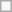<table class="wikitable">
<tr>
<td></td>
</tr>
</table>
